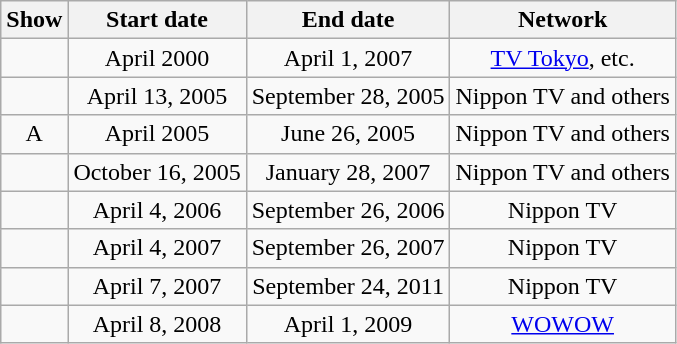<table class="wikitable" style="text-align:center">
<tr>
<th>Show</th>
<th>Start date</th>
<th>End date</th>
<th>Network</th>
</tr>
<tr>
<td></td>
<td>April 2000</td>
<td>April 1, 2007</td>
<td><a href='#'>TV Tokyo</a>, etc.</td>
</tr>
<tr>
<td></td>
<td>April 13, 2005</td>
<td>September 28, 2005</td>
<td>Nippon TV and others</td>
</tr>
<tr>
<td>A</td>
<td>April 2005</td>
<td>June 26, 2005</td>
<td>Nippon TV and others</td>
</tr>
<tr>
<td></td>
<td>October 16, 2005</td>
<td>January 28, 2007</td>
<td>Nippon TV and others</td>
</tr>
<tr>
<td></td>
<td>April 4, 2006</td>
<td>September 26, 2006</td>
<td>Nippon TV</td>
</tr>
<tr>
<td></td>
<td>April 4, 2007</td>
<td>September 26, 2007</td>
<td>Nippon TV</td>
</tr>
<tr>
<td></td>
<td>April 7, 2007</td>
<td>September 24, 2011</td>
<td>Nippon TV</td>
</tr>
<tr>
<td></td>
<td>April 8, 2008</td>
<td>April 1, 2009</td>
<td><a href='#'>WOWOW</a></td>
</tr>
</table>
